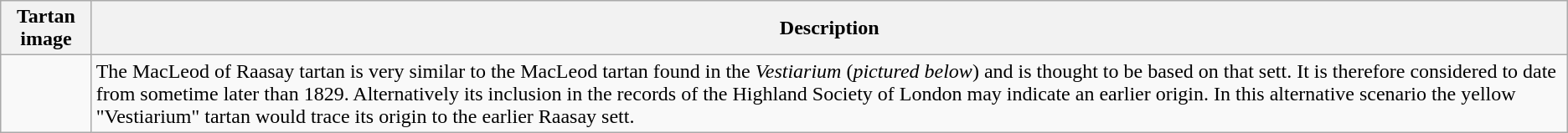<table class="wikitable">
<tr>
<th>Tartan image</th>
<th>Description</th>
</tr>
<tr>
<td></td>
<td>The MacLeod of Raasay tartan is very similar to the MacLeod tartan found in the <em>Vestiarium</em> (<em>pictured below</em>) and is thought to be based on that sett. It is therefore considered to date from sometime later than 1829. Alternatively its inclusion in the records of the Highland Society of London may indicate an earlier origin. In this alternative scenario the yellow "Vestiarium" tartan would trace its origin to the earlier Raasay sett.</td>
</tr>
</table>
